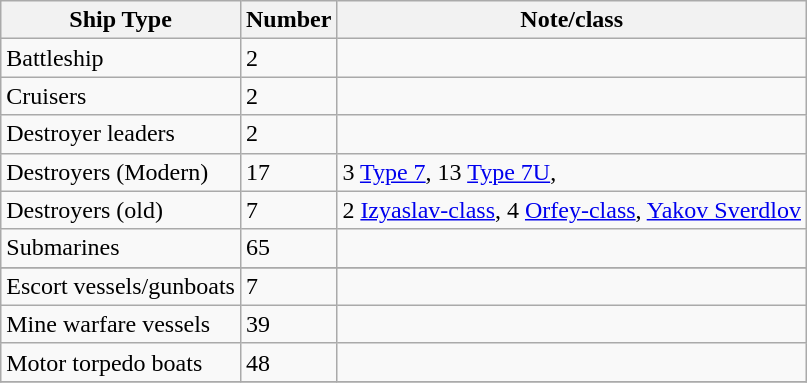<table class="wikitable">
<tr>
<th>Ship Type</th>
<th>Number</th>
<th>Note/class</th>
</tr>
<tr>
<td>Battleship</td>
<td>2</td>
<td></td>
</tr>
<tr>
<td>Cruisers</td>
<td>2</td>
<td></td>
</tr>
<tr>
<td>Destroyer leaders</td>
<td>2</td>
<td></td>
</tr>
<tr>
<td>Destroyers (Modern)</td>
<td>17</td>
<td>3 <a href='#'>Type 7</a>, 13 <a href='#'>Type 7U</a>, </td>
</tr>
<tr>
<td>Destroyers (old)</td>
<td>7</td>
<td>2 <a href='#'>Izyaslav-class</a>, 4 <a href='#'>Orfey-class</a>, <a href='#'>Yakov Sverdlov</a></td>
</tr>
<tr>
<td>Submarines</td>
<td>65</td>
<td></td>
</tr>
<tr>
</tr>
<tr>
<td>Escort vessels/gunboats</td>
<td>7</td>
<td></td>
</tr>
<tr>
<td>Mine warfare vessels</td>
<td>39</td>
<td></td>
</tr>
<tr>
<td>Motor torpedo boats</td>
<td>48</td>
<td></td>
</tr>
<tr>
</tr>
</table>
